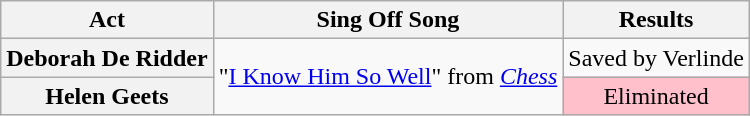<table class="wikitable plainrowheaders" style="text-align:center;">
<tr>
<th scope="col">Act</th>
<th scope="col">Sing Off Song</th>
<th scope="col">Results</th>
</tr>
<tr>
<th scope="row">Deborah De Ridder</th>
<td rowspan="2">"<a href='#'>I Know Him So Well</a>" from <em><a href='#'>Chess</a></em></td>
<td>Saved by Verlinde</td>
</tr>
<tr>
<th scope="row">Helen Geets</th>
<td style="background:pink;">Eliminated</td>
</tr>
</table>
